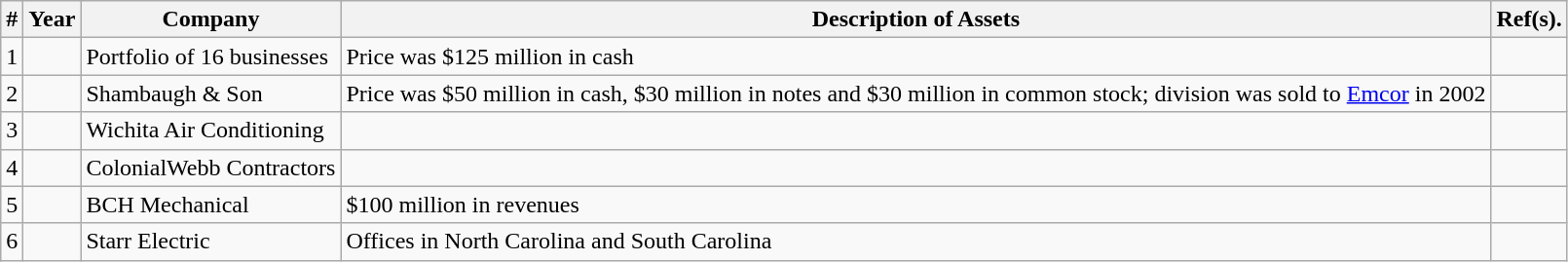<table class="wikitable sortable">
<tr>
<th scope="col">#</th>
<th scope="col">Year</th>
<th scope="col">Company</th>
<th scope="col">Description of Assets</th>
<th scope="col" class="unsortable">Ref(s).</th>
</tr>
<tr>
<td>1</td>
<td></td>
<td>Portfolio of 16 businesses</td>
<td>Price was $125 million in cash</td>
<td></td>
</tr>
<tr>
<td>2</td>
<td></td>
<td>Shambaugh & Son</td>
<td>Price was $50 million in cash, $30 million in notes and $30 million in common stock; division was sold to <a href='#'>Emcor</a> in 2002</td>
<td></td>
</tr>
<tr>
<td>3</td>
<td></td>
<td>Wichita Air Conditioning</td>
<td></td>
<td></td>
</tr>
<tr>
<td>4</td>
<td></td>
<td>ColonialWebb Contractors</td>
<td></td>
<td></td>
</tr>
<tr>
<td>5</td>
<td></td>
<td>BCH Mechanical</td>
<td>$100 million in revenues</td>
<td></td>
</tr>
<tr>
<td>6</td>
<td></td>
<td>Starr Electric</td>
<td>Offices in North Carolina and South Carolina</td>
<td></td>
</tr>
</table>
